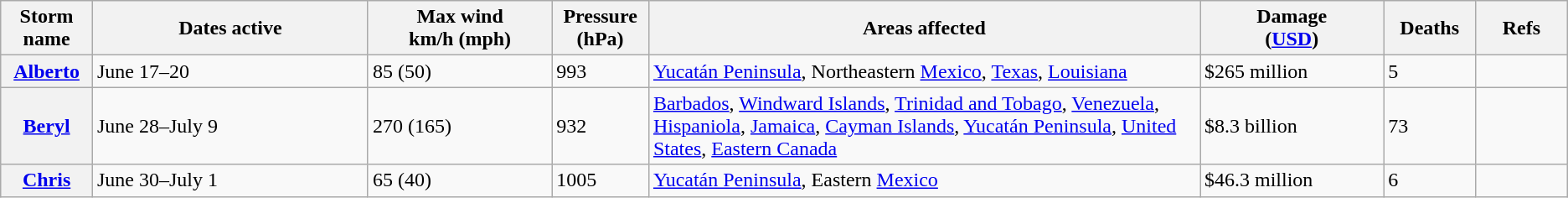<table class="wikitable sortable">
<tr>
<th width="5%">Storm name</th>
<th width="15%">Dates active</th>
<th width="10%">Max wind<br>km/h (mph)</th>
<th width="5%">Pressure<br>(hPa)</th>
<th width="30%">Areas affected</th>
<th width="10%">Damage<br>(<a href='#'>USD</a>)</th>
<th width="5%">Deaths</th>
<th width="5%">Refs</th>
</tr>
<tr>
<th><a href='#'>Alberto</a></th>
<td>June 17–20</td>
<td>85 (50)</td>
<td>993</td>
<td><a href='#'>Yucatán Peninsula</a>, Northeastern <a href='#'>Mexico</a>, <a href='#'>Texas</a>, <a href='#'>Louisiana</a></td>
<td>$265 million</td>
<td>5</td>
<td></td>
</tr>
<tr>
<th><a href='#'>Beryl</a></th>
<td>June 28–July 9</td>
<td>270 (165)</td>
<td>932</td>
<td><a href='#'>Barbados</a>, <a href='#'>Windward Islands</a>, <a href='#'>Trinidad and Tobago</a>, <a href='#'>Venezuela</a>, <a href='#'>Hispaniola</a>, <a href='#'>Jamaica</a>, <a href='#'>Cayman Islands</a>, <a href='#'>Yucatán Peninsula</a>, <a href='#'>United States</a>, <a href='#'>Eastern Canada</a></td>
<td>$8.3 billion</td>
<td>73</td>
<td></td>
</tr>
<tr>
<th><a href='#'>Chris</a></th>
<td>June 30–July 1</td>
<td>65 (40)</td>
<td>1005</td>
<td><a href='#'>Yucatán Peninsula</a>, Eastern <a href='#'>Mexico</a></td>
<td>$46.3 million</td>
<td>6</td>
<td></td>
</tr>
</table>
